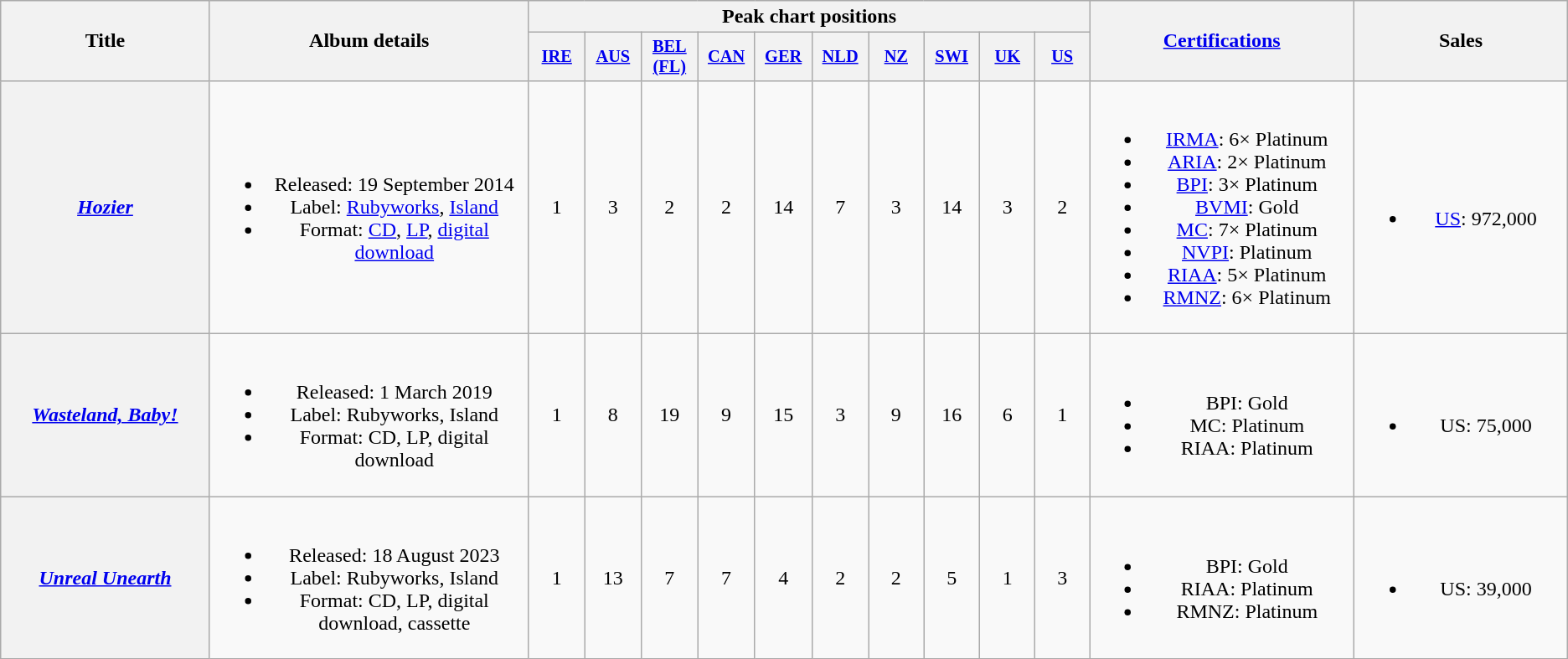<table class="wikitable plainrowheaders" style="text-align:center;">
<tr>
<th scope="col" rowspan="2" style="width:11em;">Title</th>
<th scope="col" rowspan="2" style="width:17em;">Album details</th>
<th scope="col" colspan="10">Peak chart positions</th>
<th scope="col" rowspan="2" style="width:14em;"><a href='#'>Certifications</a></th>
<th scope="col" rowspan="2" style="width:11em;">Sales</th>
</tr>
<tr>
<th scope="col" style="width:3em;font-size:85%;"><a href='#'>IRE</a><br></th>
<th scope="col" style="width:3em;font-size:85%;"><a href='#'>AUS</a><br></th>
<th scope="col" style="width:3em;font-size:85%;"><a href='#'>BEL<br>(FL)</a><br></th>
<th scope="col" style="width:3em;font-size:85%;"><a href='#'>CAN</a><br></th>
<th scope="col" style="width:3em;font-size:85%;"><a href='#'>GER</a><br></th>
<th scope="col" style="width:3em;font-size:85%;"><a href='#'>NLD</a><br></th>
<th scope="col" style="width:3em;font-size:85%;"><a href='#'>NZ</a><br></th>
<th scope="col" style="width:3em;font-size:85%;"><a href='#'>SWI</a><br></th>
<th scope="col" style="width:3em;font-size:85%;"><a href='#'>UK</a><br></th>
<th scope="col" style="width:3em;font-size:85%;"><a href='#'>US</a><br></th>
</tr>
<tr>
<th scope="row"><em><a href='#'>Hozier</a></em></th>
<td><br><ul><li>Released: 19 September 2014</li><li>Label: <a href='#'>Rubyworks</a>, <a href='#'>Island</a></li><li>Format: <a href='#'>CD</a>, <a href='#'>LP</a>, <a href='#'>digital download</a></li></ul></td>
<td>1</td>
<td>3</td>
<td>2</td>
<td>2</td>
<td>14</td>
<td>7</td>
<td>3</td>
<td>14</td>
<td>3</td>
<td>2</td>
<td><br><ul><li><a href='#'>IRMA</a>: 6× Platinum</li><li><a href='#'>ARIA</a>: 2× Platinum</li><li><a href='#'>BPI</a>: 3× Platinum</li><li><a href='#'>BVMI</a>: Gold</li><li><a href='#'>MC</a>: 7× Platinum</li><li><a href='#'>NVPI</a>: Platinum</li><li><a href='#'>RIAA</a>: 5× Platinum</li><li><a href='#'>RMNZ</a>: 6× Platinum</li></ul></td>
<td><br><ul><li><a href='#'>US</a>: 972,000</li></ul></td>
</tr>
<tr>
<th scope="row"><em><a href='#'>Wasteland, Baby!</a></em></th>
<td><br><ul><li>Released: 1 March 2019</li><li>Label: Rubyworks, Island</li><li>Format: CD, LP, digital download</li></ul></td>
<td>1</td>
<td>8</td>
<td>19</td>
<td>9</td>
<td>15</td>
<td>3</td>
<td>9</td>
<td>16</td>
<td>6</td>
<td>1</td>
<td><br><ul><li>BPI: Gold</li><li>MC: Platinum</li><li>RIAA: Platinum</li></ul></td>
<td><br><ul><li>US: 75,000</li></ul></td>
</tr>
<tr>
<th scope="row"><em><a href='#'>Unreal Unearth</a></em></th>
<td><br><ul><li>Released: 18 August 2023</li><li>Label: Rubyworks, Island</li><li>Format: CD, LP, digital download, cassette</li></ul></td>
<td>1</td>
<td>13</td>
<td>7</td>
<td>7</td>
<td>4</td>
<td>2</td>
<td>2</td>
<td>5</td>
<td>1</td>
<td>3</td>
<td><br><ul><li>BPI: Gold</li><li>RIAA: Platinum</li><li>RMNZ: Platinum</li></ul></td>
<td><br><ul><li>US: 39,000</li></ul></td>
</tr>
</table>
